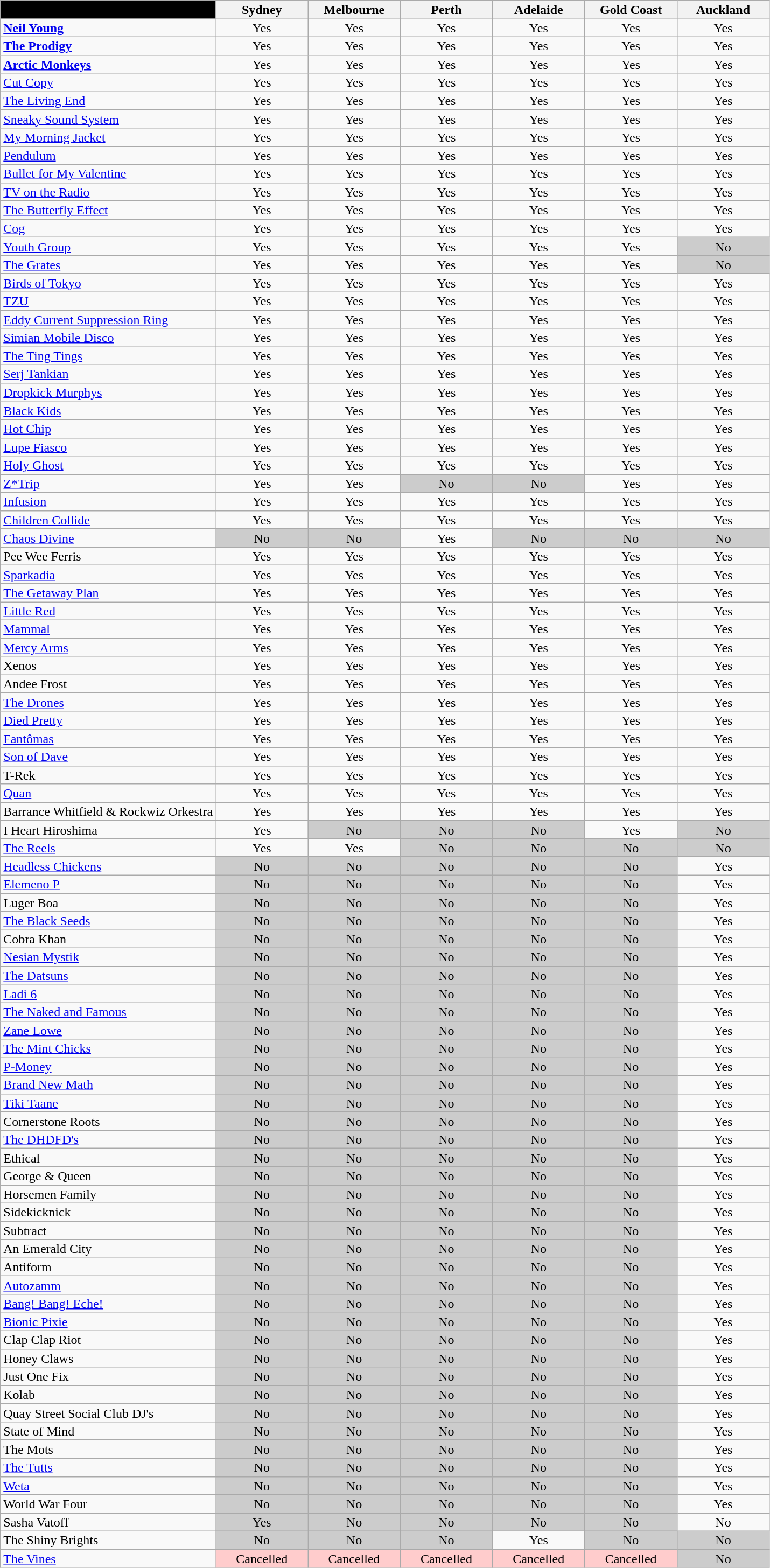<table class="wikitable sortable" style="line-height:0.95em;">
<tr>
<th style="background:#000; width:28%;"> </th>
<th width=12%>Sydney</th>
<th width=12%>Melbourne</th>
<th width=12%>Perth</th>
<th width=12%>Adelaide</th>
<th width=12%>Gold Coast</th>
<th width=12%>Auckland</th>
</tr>
<tr align=center>
<td align=left><strong><a href='#'>Neil Young</a></strong></td>
<td>Yes</td>
<td>Yes</td>
<td>Yes</td>
<td>Yes</td>
<td>Yes</td>
<td>Yes</td>
</tr>
<tr align=center>
<td align=left><strong><a href='#'>The Prodigy</a></strong></td>
<td>Yes</td>
<td>Yes</td>
<td>Yes</td>
<td>Yes</td>
<td>Yes</td>
<td>Yes</td>
</tr>
<tr align=center>
<td align=left><strong><a href='#'>Arctic Monkeys</a></strong></td>
<td>Yes</td>
<td>Yes</td>
<td>Yes</td>
<td>Yes</td>
<td>Yes</td>
<td>Yes</td>
</tr>
<tr align=center>
<td align=left><a href='#'>Cut Copy</a></td>
<td>Yes</td>
<td>Yes</td>
<td>Yes</td>
<td>Yes</td>
<td>Yes</td>
<td>Yes</td>
</tr>
<tr align=center>
<td align=left><a href='#'>The Living End</a></td>
<td>Yes</td>
<td>Yes</td>
<td>Yes</td>
<td>Yes</td>
<td>Yes</td>
<td>Yes</td>
</tr>
<tr align=center>
<td align=left><a href='#'>Sneaky Sound System</a></td>
<td>Yes</td>
<td>Yes</td>
<td>Yes</td>
<td>Yes</td>
<td>Yes</td>
<td>Yes</td>
</tr>
<tr align=center>
<td align=left><a href='#'>My Morning Jacket</a></td>
<td>Yes</td>
<td>Yes</td>
<td>Yes</td>
<td>Yes</td>
<td>Yes</td>
<td>Yes</td>
</tr>
<tr align=center>
<td align=left><a href='#'>Pendulum</a></td>
<td>Yes</td>
<td>Yes</td>
<td>Yes</td>
<td>Yes</td>
<td>Yes</td>
<td>Yes</td>
</tr>
<tr align=center>
<td align=left><a href='#'>Bullet for My Valentine</a></td>
<td>Yes</td>
<td>Yes</td>
<td>Yes</td>
<td>Yes</td>
<td>Yes</td>
<td>Yes</td>
</tr>
<tr align=center>
<td align=left><a href='#'>TV on the Radio</a></td>
<td>Yes</td>
<td>Yes</td>
<td>Yes</td>
<td>Yes</td>
<td>Yes</td>
<td>Yes</td>
</tr>
<tr align=center>
<td align=left><a href='#'>The Butterfly Effect</a></td>
<td>Yes</td>
<td>Yes</td>
<td>Yes</td>
<td>Yes</td>
<td>Yes</td>
<td>Yes</td>
</tr>
<tr align=center>
<td align=left><a href='#'>Cog</a></td>
<td>Yes</td>
<td>Yes</td>
<td>Yes</td>
<td>Yes</td>
<td>Yes</td>
<td>Yes</td>
</tr>
<tr align=center>
<td align=left><a href='#'>Youth Group</a></td>
<td>Yes</td>
<td>Yes</td>
<td>Yes</td>
<td>Yes</td>
<td>Yes</td>
<td style="background:#ccc;">No</td>
</tr>
<tr align=center>
<td align=left><a href='#'>The Grates</a></td>
<td>Yes</td>
<td>Yes</td>
<td>Yes</td>
<td>Yes</td>
<td>Yes</td>
<td style="background:#ccc;">No</td>
</tr>
<tr align=center>
<td align=left><a href='#'>Birds of Tokyo</a></td>
<td>Yes</td>
<td>Yes</td>
<td>Yes</td>
<td>Yes</td>
<td>Yes</td>
<td>Yes</td>
</tr>
<tr align=center>
<td align=left><a href='#'>TZU</a></td>
<td>Yes</td>
<td>Yes</td>
<td>Yes</td>
<td>Yes</td>
<td>Yes</td>
<td>Yes</td>
</tr>
<tr align=center>
<td align=left><a href='#'>Eddy Current Suppression Ring</a></td>
<td>Yes</td>
<td>Yes</td>
<td>Yes</td>
<td>Yes</td>
<td>Yes</td>
<td>Yes</td>
</tr>
<tr align=center>
<td align=left><a href='#'>Simian Mobile Disco</a></td>
<td>Yes</td>
<td>Yes</td>
<td>Yes</td>
<td>Yes</td>
<td>Yes</td>
<td>Yes</td>
</tr>
<tr align=center>
<td align=left><a href='#'>The Ting Tings</a></td>
<td>Yes</td>
<td>Yes</td>
<td>Yes</td>
<td>Yes</td>
<td>Yes</td>
<td>Yes</td>
</tr>
<tr align=center>
<td align=left><a href='#'>Serj Tankian</a></td>
<td>Yes</td>
<td>Yes</td>
<td>Yes</td>
<td>Yes</td>
<td>Yes</td>
<td>Yes</td>
</tr>
<tr align=center>
<td align=left><a href='#'>Dropkick Murphys</a></td>
<td>Yes</td>
<td>Yes</td>
<td>Yes</td>
<td>Yes</td>
<td>Yes</td>
<td>Yes</td>
</tr>
<tr align=center>
<td align=left><a href='#'>Black Kids</a></td>
<td>Yes</td>
<td>Yes</td>
<td>Yes</td>
<td>Yes</td>
<td>Yes</td>
<td>Yes</td>
</tr>
<tr align=center>
<td align=left><a href='#'>Hot Chip</a></td>
<td>Yes</td>
<td>Yes</td>
<td>Yes</td>
<td>Yes</td>
<td>Yes</td>
<td>Yes</td>
</tr>
<tr align=center>
<td align=left><a href='#'>Lupe Fiasco</a></td>
<td>Yes</td>
<td>Yes</td>
<td>Yes</td>
<td>Yes</td>
<td>Yes</td>
<td>Yes</td>
</tr>
<tr align=center>
<td align=left><a href='#'>Holy Ghost</a></td>
<td>Yes</td>
<td>Yes</td>
<td>Yes</td>
<td>Yes</td>
<td>Yes</td>
<td>Yes</td>
</tr>
<tr align=center>
<td align=left><a href='#'>Z*Trip</a></td>
<td>Yes</td>
<td>Yes</td>
<td style="background:#ccc;">No</td>
<td style="background:#ccc;">No</td>
<td>Yes</td>
<td>Yes</td>
</tr>
<tr align=center>
<td align=left><a href='#'>Infusion</a></td>
<td>Yes</td>
<td>Yes</td>
<td>Yes</td>
<td>Yes</td>
<td>Yes</td>
<td>Yes</td>
</tr>
<tr align=center>
<td align=left><a href='#'>Children Collide</a></td>
<td>Yes</td>
<td>Yes</td>
<td>Yes</td>
<td>Yes</td>
<td>Yes</td>
<td>Yes</td>
</tr>
<tr align=center>
<td align=left><a href='#'>Chaos Divine</a></td>
<td style="background:#ccc;">No</td>
<td style="background:#ccc;">No</td>
<td>Yes</td>
<td style="background:#ccc;">No</td>
<td style="background:#ccc;">No</td>
<td style="background:#ccc;">No</td>
</tr>
<tr align=center>
<td align=left>Pee Wee Ferris</td>
<td>Yes</td>
<td>Yes</td>
<td>Yes</td>
<td>Yes</td>
<td>Yes</td>
<td>Yes</td>
</tr>
<tr align=center>
<td align=left><a href='#'>Sparkadia</a></td>
<td>Yes</td>
<td>Yes</td>
<td>Yes</td>
<td>Yes</td>
<td>Yes</td>
<td>Yes</td>
</tr>
<tr align=center>
<td align=left><a href='#'>The Getaway Plan</a></td>
<td>Yes</td>
<td>Yes</td>
<td>Yes</td>
<td>Yes</td>
<td>Yes</td>
<td>Yes</td>
</tr>
<tr align=center>
<td align=left><a href='#'>Little Red</a></td>
<td>Yes</td>
<td>Yes</td>
<td>Yes</td>
<td>Yes</td>
<td>Yes</td>
<td>Yes</td>
</tr>
<tr align=center>
<td align=left><a href='#'>Mammal</a></td>
<td>Yes</td>
<td>Yes</td>
<td>Yes</td>
<td>Yes</td>
<td>Yes</td>
<td>Yes</td>
</tr>
<tr align=center>
<td align=left><a href='#'>Mercy Arms</a></td>
<td>Yes</td>
<td>Yes</td>
<td>Yes</td>
<td>Yes</td>
<td>Yes</td>
<td>Yes</td>
</tr>
<tr align=center>
<td align=left>Xenos</td>
<td>Yes</td>
<td>Yes</td>
<td>Yes</td>
<td>Yes</td>
<td>Yes</td>
<td>Yes</td>
</tr>
<tr align=center>
<td align=left>Andee Frost</td>
<td>Yes</td>
<td>Yes</td>
<td>Yes</td>
<td>Yes</td>
<td>Yes</td>
<td>Yes</td>
</tr>
<tr align=center>
<td align=left><a href='#'>The Drones</a></td>
<td>Yes</td>
<td>Yes</td>
<td>Yes</td>
<td>Yes</td>
<td>Yes</td>
<td>Yes</td>
</tr>
<tr align=center>
<td align=left><a href='#'>Died Pretty</a></td>
<td>Yes</td>
<td>Yes</td>
<td>Yes</td>
<td>Yes</td>
<td>Yes</td>
<td>Yes</td>
</tr>
<tr align=center>
<td align=left><a href='#'>Fantômas</a></td>
<td>Yes</td>
<td>Yes</td>
<td>Yes</td>
<td>Yes</td>
<td>Yes</td>
<td>Yes</td>
</tr>
<tr align=center>
<td align=left><a href='#'>Son of Dave</a></td>
<td>Yes</td>
<td>Yes</td>
<td>Yes</td>
<td>Yes</td>
<td>Yes</td>
<td>Yes</td>
</tr>
<tr align=center>
<td align=left>T-Rek</td>
<td>Yes</td>
<td>Yes</td>
<td>Yes</td>
<td>Yes</td>
<td>Yes</td>
<td>Yes</td>
</tr>
<tr align=center>
<td align=left><a href='#'>Quan</a></td>
<td>Yes</td>
<td>Yes</td>
<td>Yes</td>
<td>Yes</td>
<td>Yes</td>
<td>Yes</td>
</tr>
<tr align=center>
<td align=left>Barrance Whitfield & Rockwiz Orkestra</td>
<td>Yes</td>
<td>Yes</td>
<td>Yes</td>
<td>Yes</td>
<td>Yes</td>
<td>Yes</td>
</tr>
<tr align=center>
<td align=left>I Heart Hiroshima</td>
<td>Yes</td>
<td style="background:#ccc;">No</td>
<td style="background:#ccc;">No</td>
<td style="background:#ccc;">No</td>
<td>Yes</td>
<td style="background:#ccc;">No</td>
</tr>
<tr align=center>
<td align=left><a href='#'>The Reels</a></td>
<td>Yes</td>
<td>Yes</td>
<td style="background:#ccc;">No</td>
<td style="background:#ccc;">No</td>
<td style="background:#ccc;">No</td>
<td style="background:#ccc;">No</td>
</tr>
<tr align=center>
<td align=left><a href='#'>Headless Chickens</a></td>
<td style="background:#ccc;">No</td>
<td style="background:#ccc;">No</td>
<td style="background:#ccc;">No</td>
<td style="background:#ccc;">No</td>
<td style="background:#ccc;">No</td>
<td>Yes</td>
</tr>
<tr align=center>
<td align=left><a href='#'>Elemeno P</a></td>
<td style="background:#ccc;">No</td>
<td style="background:#ccc;">No</td>
<td style="background:#ccc;">No</td>
<td style="background:#ccc;">No</td>
<td style="background:#ccc;">No</td>
<td>Yes</td>
</tr>
<tr align=center>
<td align=left>Luger Boa</td>
<td style="background:#ccc;">No</td>
<td style="background:#ccc;">No</td>
<td style="background:#ccc;">No</td>
<td style="background:#ccc;">No</td>
<td style="background:#ccc;">No</td>
<td>Yes</td>
</tr>
<tr align=center>
<td align=left><a href='#'>The Black Seeds</a></td>
<td style="background:#ccc;">No</td>
<td style="background:#ccc;">No</td>
<td style="background:#ccc;">No</td>
<td style="background:#ccc;">No</td>
<td style="background:#ccc;">No</td>
<td>Yes</td>
</tr>
<tr align=center>
<td align=left>Cobra Khan</td>
<td style="background:#ccc;">No</td>
<td style="background:#ccc;">No</td>
<td style="background:#ccc;">No</td>
<td style="background:#ccc;">No</td>
<td style="background:#ccc;">No</td>
<td>Yes</td>
</tr>
<tr align=center>
<td align=left><a href='#'>Nesian Mystik</a></td>
<td style="background:#ccc;">No</td>
<td style="background:#ccc;">No</td>
<td style="background:#ccc;">No</td>
<td style="background:#ccc;">No</td>
<td style="background:#ccc;">No</td>
<td>Yes</td>
</tr>
<tr align=center>
<td align=left><a href='#'>The Datsuns</a></td>
<td style="background:#ccc;">No</td>
<td style="background:#ccc;">No</td>
<td style="background:#ccc;">No</td>
<td style="background:#ccc;">No</td>
<td style="background:#ccc;">No</td>
<td>Yes</td>
</tr>
<tr align=center>
<td align=left><a href='#'>Ladi 6</a></td>
<td style="background:#ccc;">No</td>
<td style="background:#ccc;">No</td>
<td style="background:#ccc;">No</td>
<td style="background:#ccc;">No</td>
<td style="background:#ccc;">No</td>
<td>Yes</td>
</tr>
<tr align=center>
<td align=left><a href='#'>The Naked and Famous</a></td>
<td style="background:#ccc;">No</td>
<td style="background:#ccc;">No</td>
<td style="background:#ccc;">No</td>
<td style="background:#ccc;">No</td>
<td style="background:#ccc;">No</td>
<td>Yes</td>
</tr>
<tr align=center>
<td align=left><a href='#'>Zane Lowe</a></td>
<td style="background:#ccc;">No</td>
<td style="background:#ccc;">No</td>
<td style="background:#ccc;">No</td>
<td style="background:#ccc;">No</td>
<td style="background:#ccc;">No</td>
<td>Yes</td>
</tr>
<tr align=center>
<td align=left><a href='#'>The Mint Chicks</a></td>
<td style="background:#ccc;">No</td>
<td style="background:#ccc;">No</td>
<td style="background:#ccc;">No</td>
<td style="background:#ccc;">No</td>
<td style="background:#ccc;">No</td>
<td>Yes</td>
</tr>
<tr align=center>
<td align=left><a href='#'>P-Money</a></td>
<td style="background:#ccc;">No</td>
<td style="background:#ccc;">No</td>
<td style="background:#ccc;">No</td>
<td style="background:#ccc;">No</td>
<td style="background:#ccc;">No</td>
<td>Yes</td>
</tr>
<tr align=center>
<td align=left><a href='#'>Brand New Math</a></td>
<td style="background:#ccc;">No</td>
<td style="background:#ccc;">No</td>
<td style="background:#ccc;">No</td>
<td style="background:#ccc;">No</td>
<td style="background:#ccc;">No</td>
<td>Yes</td>
</tr>
<tr align=center>
<td align=left><a href='#'>Tiki Taane</a></td>
<td style="background:#ccc;">No</td>
<td style="background:#ccc;">No</td>
<td style="background:#ccc;">No</td>
<td style="background:#ccc;">No</td>
<td style="background:#ccc;">No</td>
<td>Yes</td>
</tr>
<tr align=center>
<td align=left>Cornerstone Roots</td>
<td style="background:#ccc;">No</td>
<td style="background:#ccc;">No</td>
<td style="background:#ccc;">No</td>
<td style="background:#ccc;">No</td>
<td style="background:#ccc;">No</td>
<td>Yes</td>
</tr>
<tr align=center>
<td align=left><a href='#'>The DHDFD's</a></td>
<td style="background:#ccc;">No</td>
<td style="background:#ccc;">No</td>
<td style="background:#ccc;">No</td>
<td style="background:#ccc;">No</td>
<td style="background:#ccc;">No</td>
<td>Yes</td>
</tr>
<tr align=center>
<td align=left>Ethical</td>
<td style="background:#ccc;">No</td>
<td style="background:#ccc;">No</td>
<td style="background:#ccc;">No</td>
<td style="background:#ccc;">No</td>
<td style="background:#ccc;">No</td>
<td>Yes</td>
</tr>
<tr align=center>
<td align=left>George & Queen</td>
<td style="background:#ccc;">No</td>
<td style="background:#ccc;">No</td>
<td style="background:#ccc;">No</td>
<td style="background:#ccc;">No</td>
<td style="background:#ccc;">No</td>
<td>Yes</td>
</tr>
<tr align=center>
<td align=left>Horsemen Family</td>
<td style="background:#ccc;">No</td>
<td style="background:#ccc;">No</td>
<td style="background:#ccc;">No</td>
<td style="background:#ccc;">No</td>
<td style="background:#ccc;">No</td>
<td>Yes</td>
</tr>
<tr align=center>
<td align=left>Sidekicknick</td>
<td style="background:#ccc;">No</td>
<td style="background:#ccc;">No</td>
<td style="background:#ccc;">No</td>
<td style="background:#ccc;">No</td>
<td style="background:#ccc;">No</td>
<td>Yes</td>
</tr>
<tr align=center>
<td align=left>Subtract</td>
<td style="background:#ccc;">No</td>
<td style="background:#ccc;">No</td>
<td style="background:#ccc;">No</td>
<td style="background:#ccc;">No</td>
<td style="background:#ccc;">No</td>
<td>Yes</td>
</tr>
<tr align=center>
<td align=left>An Emerald City</td>
<td style="background:#ccc;">No</td>
<td style="background:#ccc;">No</td>
<td style="background:#ccc;">No</td>
<td style="background:#ccc;">No</td>
<td style="background:#ccc;">No</td>
<td>Yes</td>
</tr>
<tr align=center>
<td align=left>Antiform</td>
<td style="background:#ccc;">No</td>
<td style="background:#ccc;">No</td>
<td style="background:#ccc;">No</td>
<td style="background:#ccc;">No</td>
<td style="background:#ccc;">No</td>
<td>Yes</td>
</tr>
<tr align=center>
<td align=left><a href='#'>Autozamm</a></td>
<td style="background:#ccc;">No</td>
<td style="background:#ccc;">No</td>
<td style="background:#ccc;">No</td>
<td style="background:#ccc;">No</td>
<td style="background:#ccc;">No</td>
<td>Yes</td>
</tr>
<tr align=center>
<td align=left><a href='#'>Bang! Bang! Eche!</a></td>
<td style="background:#ccc;">No</td>
<td style="background:#ccc;">No</td>
<td style="background:#ccc;">No</td>
<td style="background:#ccc;">No</td>
<td style="background:#ccc;">No</td>
<td>Yes</td>
</tr>
<tr align=center>
<td align=left><a href='#'>Bionic Pixie</a></td>
<td style="background:#ccc;">No</td>
<td style="background:#ccc;">No</td>
<td style="background:#ccc;">No</td>
<td style="background:#ccc;">No</td>
<td style="background:#ccc;">No</td>
<td>Yes</td>
</tr>
<tr align=center>
<td align=left>Clap Clap Riot</td>
<td style="background:#ccc;">No</td>
<td style="background:#ccc;">No</td>
<td style="background:#ccc;">No</td>
<td style="background:#ccc;">No</td>
<td style="background:#ccc;">No</td>
<td>Yes</td>
</tr>
<tr align=center>
<td align=left>Honey Claws</td>
<td style="background:#ccc;">No</td>
<td style="background:#ccc;">No</td>
<td style="background:#ccc;">No</td>
<td style="background:#ccc;">No</td>
<td style="background:#ccc;">No</td>
<td>Yes</td>
</tr>
<tr align=center>
<td align=left>Just One Fix</td>
<td style="background:#ccc;">No</td>
<td style="background:#ccc;">No</td>
<td style="background:#ccc;">No</td>
<td style="background:#ccc;">No</td>
<td style="background:#ccc;">No</td>
<td>Yes</td>
</tr>
<tr align=center>
<td align=left>Kolab</td>
<td style="background:#ccc;">No</td>
<td style="background:#ccc;">No</td>
<td style="background:#ccc;">No</td>
<td style="background:#ccc;">No</td>
<td style="background:#ccc;">No</td>
<td>Yes</td>
</tr>
<tr align=center>
<td align=left>Quay Street Social Club DJ's</td>
<td style="background:#ccc;">No</td>
<td style="background:#ccc;">No</td>
<td style="background:#ccc;">No</td>
<td style="background:#ccc;">No</td>
<td style="background:#ccc;">No</td>
<td>Yes</td>
</tr>
<tr align=center>
<td align=left>State of Mind</td>
<td style="background:#ccc;">No</td>
<td style="background:#ccc;">No</td>
<td style="background:#ccc;">No</td>
<td style="background:#ccc;">No</td>
<td style="background:#ccc;">No</td>
<td>Yes</td>
</tr>
<tr align=center>
<td align=left>The Mots</td>
<td style="background:#ccc;">No</td>
<td style="background:#ccc;">No</td>
<td style="background:#ccc;">No</td>
<td style="background:#ccc;">No</td>
<td style="background:#ccc;">No</td>
<td>Yes</td>
</tr>
<tr align=center>
<td align=left><a href='#'>The Tutts</a></td>
<td style="background:#ccc;">No</td>
<td style="background:#ccc;">No</td>
<td style="background:#ccc;">No</td>
<td style="background:#ccc;">No</td>
<td style="background:#ccc;">No</td>
<td>Yes</td>
</tr>
<tr align=center>
<td align=left><a href='#'>Weta</a></td>
<td style="background:#ccc;">No</td>
<td style="background:#ccc;">No</td>
<td style="background:#ccc;">No</td>
<td style="background:#ccc;">No</td>
<td style="background:#ccc;">No</td>
<td>Yes</td>
</tr>
<tr align=center>
<td align=left>World War Four</td>
<td style="background:#ccc;">No</td>
<td style="background:#ccc;">No</td>
<td style="background:#ccc;">No</td>
<td style="background:#ccc;">No</td>
<td style="background:#ccc;">No</td>
<td>Yes</td>
</tr>
<tr align=center>
<td align=left>Sasha Vatoff</td>
<td style="background:#ccc;">Yes</td>
<td style="background:#ccc;">No</td>
<td style="background:#ccc;">No</td>
<td style="background:#ccc;">No</td>
<td style="background:#ccc;">No</td>
<td>No</td>
</tr>
<tr align="center">
<td align="left">The Shiny Brights</td>
<td style="background:#ccc;">No</td>
<td style="background:#ccc;">No</td>
<td style="background:#ccc;">No</td>
<td>Yes</td>
<td style="background:#ccc;">No</td>
<td style="background:#ccc;">No</td>
</tr>
<tr align=center>
<td align=left><a href='#'>The Vines</a></td>
<td style="background:#fcc;">Cancelled</td>
<td style="background:#fcc;">Cancelled</td>
<td style="background:#fcc;">Cancelled</td>
<td style="background:#fcc;">Cancelled</td>
<td style="background:#fcc;">Cancelled</td>
<td style="background:#ccc;">No</td>
</tr>
</table>
